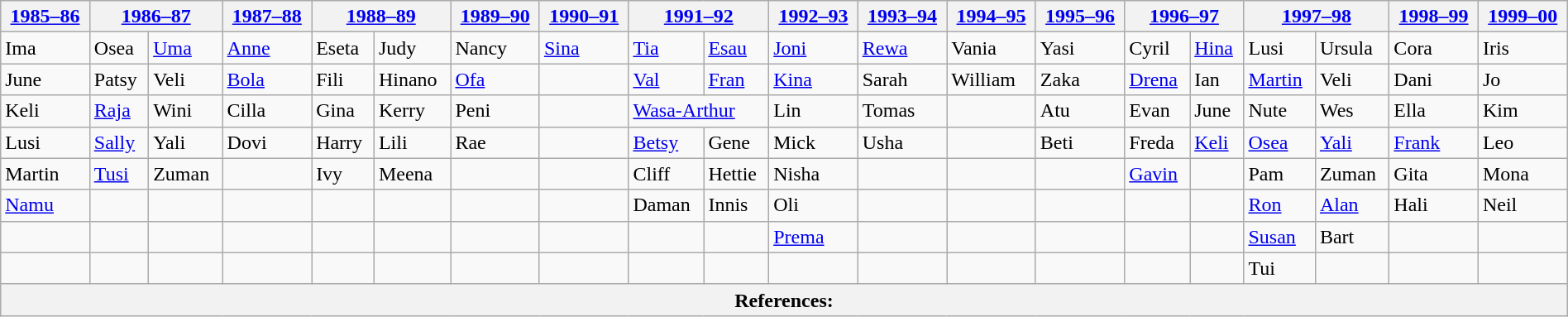<table class="wikitable" width="100%">
<tr>
<th><a href='#'>1985–86</a></th>
<th colspan=2><a href='#'>1986–87</a></th>
<th><a href='#'>1987–88</a></th>
<th colspan=2><a href='#'>1988–89</a></th>
<th><a href='#'>1989–90</a></th>
<th><a href='#'>1990–91</a></th>
<th colspan=2><a href='#'>1991–92</a></th>
<th><a href='#'>1992–93</a></th>
<th><a href='#'>1993–94</a></th>
<th><a href='#'>1994–95</a></th>
<th><a href='#'>1995–96</a></th>
<th colspan=2><a href='#'>1996–97</a></th>
<th colspan=2><a href='#'>1997–98</a></th>
<th><a href='#'>1998–99</a></th>
<th><a href='#'>1999–00</a></th>
</tr>
<tr>
<td>Ima</td>
<td>Osea</td>
<td><a href='#'>Uma</a></td>
<td><a href='#'>Anne</a></td>
<td>Eseta</td>
<td>Judy</td>
<td>Nancy</td>
<td><a href='#'>Sina</a></td>
<td><a href='#'>Tia</a></td>
<td><a href='#'>Esau</a></td>
<td><a href='#'>Joni</a></td>
<td><a href='#'>Rewa</a></td>
<td>Vania</td>
<td>Yasi</td>
<td>Cyril</td>
<td><a href='#'>Hina</a></td>
<td>Lusi</td>
<td>Ursula</td>
<td>Cora</td>
<td>Iris</td>
</tr>
<tr>
<td>June</td>
<td>Patsy</td>
<td>Veli</td>
<td><a href='#'>Bola</a></td>
<td>Fili</td>
<td>Hinano </td>
<td><a href='#'>Ofa</a></td>
<td></td>
<td><a href='#'>Val</a></td>
<td><a href='#'>Fran</a></td>
<td><a href='#'>Kina</a></td>
<td>Sarah</td>
<td>William</td>
<td>Zaka</td>
<td><a href='#'>Drena</a></td>
<td>Ian</td>
<td><a href='#'>Martin</a></td>
<td>Veli</td>
<td>Dani</td>
<td>Jo</td>
</tr>
<tr>
<td>Keli</td>
<td><a href='#'>Raja</a></td>
<td>Wini</td>
<td>Cilla</td>
<td>Gina</td>
<td>Kerry</td>
<td>Peni</td>
<td></td>
<td colspan=2><a href='#'>Wasa-Arthur</a></td>
<td>Lin</td>
<td>Tomas</td>
<td></td>
<td>Atu</td>
<td>Evan</td>
<td>June</td>
<td>Nute</td>
<td>Wes</td>
<td>Ella</td>
<td>Kim</td>
</tr>
<tr>
<td>Lusi</td>
<td><a href='#'>Sally</a></td>
<td>Yali</td>
<td>Dovi</td>
<td>Harry</td>
<td>Lili</td>
<td>Rae</td>
<td></td>
<td><a href='#'>Betsy</a></td>
<td>Gene</td>
<td>Mick</td>
<td>Usha</td>
<td></td>
<td>Beti</td>
<td>Freda</td>
<td><a href='#'>Keli</a></td>
<td><a href='#'>Osea</a></td>
<td><a href='#'>Yali</a></td>
<td><a href='#'>Frank</a></td>
<td>Leo</td>
</tr>
<tr>
<td>Martin</td>
<td><a href='#'>Tusi</a></td>
<td>Zuman</td>
<td></td>
<td>Ivy</td>
<td>Meena</td>
<td></td>
<td></td>
<td>Cliff</td>
<td>Hettie</td>
<td>Nisha</td>
<td></td>
<td></td>
<td></td>
<td><a href='#'>Gavin</a></td>
<td></td>
<td>Pam</td>
<td>Zuman</td>
<td>Gita</td>
<td>Mona</td>
</tr>
<tr>
<td><a href='#'>Namu</a></td>
<td></td>
<td></td>
<td></td>
<td></td>
<td></td>
<td></td>
<td></td>
<td>Daman</td>
<td>Innis</td>
<td>Oli</td>
<td></td>
<td></td>
<td></td>
<td></td>
<td></td>
<td><a href='#'>Ron</a></td>
<td><a href='#'>Alan</a></td>
<td>Hali</td>
<td>Neil</td>
</tr>
<tr>
<td></td>
<td></td>
<td></td>
<td></td>
<td></td>
<td></td>
<td></td>
<td></td>
<td></td>
<td></td>
<td><a href='#'>Prema</a></td>
<td></td>
<td></td>
<td></td>
<td></td>
<td></td>
<td><a href='#'>Susan</a></td>
<td>Bart</td>
<td></td>
<td></td>
</tr>
<tr>
<td></td>
<td></td>
<td></td>
<td></td>
<td></td>
<td></td>
<td></td>
<td></td>
<td></td>
<td></td>
<td></td>
<td></td>
<td></td>
<td></td>
<td></td>
<td></td>
<td>Tui</td>
<td></td>
<td></td>
<td></td>
</tr>
<tr>
<th colspan=20>References:</th>
</tr>
</table>
